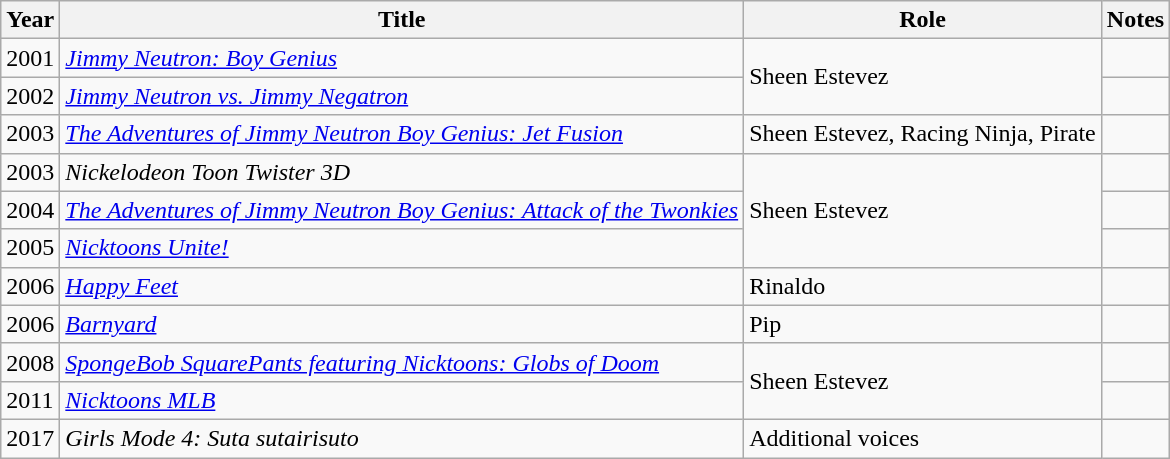<table class="wikitable">
<tr>
<th>Year</th>
<th>Title</th>
<th>Role</th>
<th>Notes</th>
</tr>
<tr>
<td>2001</td>
<td><em><a href='#'>Jimmy Neutron: Boy Genius</a></em></td>
<td rowspan=2>Sheen Estevez</td>
<td></td>
</tr>
<tr>
<td>2002</td>
<td><em><a href='#'>Jimmy Neutron vs. Jimmy Negatron</a></em></td>
<td></td>
</tr>
<tr>
<td>2003</td>
<td><em><a href='#'>The Adventures of Jimmy Neutron Boy Genius: Jet Fusion</a></em></td>
<td>Sheen Estevez, Racing Ninja, Pirate</td>
<td></td>
</tr>
<tr>
<td>2003</td>
<td><em>Nickelodeon Toon Twister 3D</em></td>
<td rowspan=3>Sheen Estevez</td>
<td></td>
</tr>
<tr>
<td>2004</td>
<td><em><a href='#'>The Adventures of Jimmy Neutron Boy Genius: Attack of the Twonkies</a></em></td>
<td></td>
</tr>
<tr>
<td>2005</td>
<td><em><a href='#'>Nicktoons Unite!</a></em></td>
<td></td>
</tr>
<tr>
<td>2006</td>
<td><em><a href='#'>Happy Feet</a></em></td>
<td>Rinaldo</td>
<td></td>
</tr>
<tr>
<td>2006</td>
<td><em><a href='#'>Barnyard</a></em></td>
<td>Pip</td>
<td></td>
</tr>
<tr>
<td>2008</td>
<td><em><a href='#'>SpongeBob SquarePants featuring Nicktoons: Globs of Doom</a></em></td>
<td rowspan=2>Sheen Estevez</td>
<td></td>
</tr>
<tr>
<td>2011</td>
<td><em><a href='#'>Nicktoons MLB</a></em></td>
<td></td>
</tr>
<tr>
<td>2017</td>
<td><em>Girls Mode 4: Suta sutairisuto</em></td>
<td>Additional voices</td>
<td></td>
</tr>
</table>
